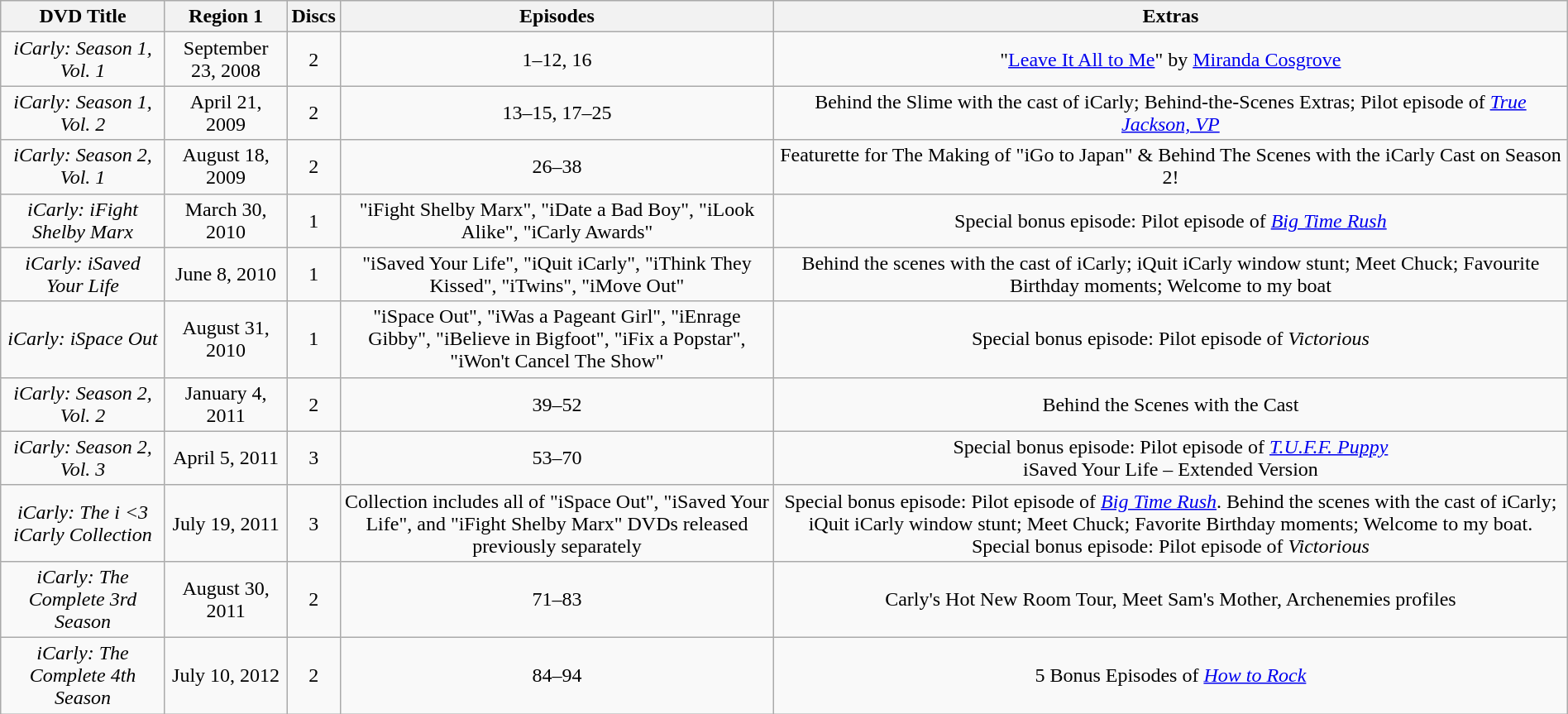<table class="wikitable" style="width:100%;">
<tr>
<th>DVD Title</th>
<th>Region 1</th>
<th>Discs</th>
<th>Episodes</th>
<th>Extras</th>
</tr>
<tr style="text-align:center;">
<td><em>iCarly: Season 1, Vol. 1</em></td>
<td>September 23, 2008</td>
<td>2</td>
<td>1–12, 16</td>
<td>"<a href='#'>Leave It All to Me</a>" by <a href='#'>Miranda Cosgrove</a></td>
</tr>
<tr style="text-align:center;">
<td><em>iCarly: Season 1, Vol. 2</em></td>
<td>April 21, 2009</td>
<td>2</td>
<td>13–15, 17–25</td>
<td>Behind the Slime with the cast of iCarly; Behind-the-Scenes Extras; Pilot episode of <em><a href='#'>True Jackson, VP</a></em></td>
</tr>
<tr style="text-align:center;">
<td><em>iCarly: Season 2, Vol. 1</em></td>
<td>August 18, 2009</td>
<td>2</td>
<td>26–38</td>
<td>Featurette for The Making of "iGo to Japan" & Behind The Scenes with the iCarly Cast on Season 2!</td>
</tr>
<tr style="text-align:center;">
<td><em>iCarly: iFight Shelby Marx</em></td>
<td>March 30, 2010</td>
<td>1</td>
<td>"iFight Shelby Marx", "iDate a Bad Boy", "iLook Alike", "iCarly Awards"</td>
<td>Special bonus episode: Pilot episode of <em><a href='#'>Big Time Rush</a></em></td>
</tr>
<tr style="text-align:center;">
<td><em>iCarly: iSaved Your Life</em></td>
<td>June 8, 2010</td>
<td>1</td>
<td>"iSaved Your Life", "iQuit iCarly", "iThink They Kissed", "iTwins", "iMove Out"</td>
<td>Behind the scenes with the cast of iCarly; iQuit iCarly window stunt; Meet Chuck; Favourite Birthday moments; Welcome to my boat</td>
</tr>
<tr style="text-align:center;">
<td><em>iCarly: iSpace Out</em></td>
<td>August 31, 2010</td>
<td>1</td>
<td>"iSpace Out", "iWas a Pageant Girl", "iEnrage Gibby", "iBelieve in Bigfoot", "iFix a Popstar", "iWon't Cancel The Show"</td>
<td>Special bonus episode: Pilot episode of <em>Victorious</em></td>
</tr>
<tr style="text-align:center;">
<td><em>iCarly: Season 2, Vol. 2</em></td>
<td>January 4, 2011</td>
<td>2</td>
<td>39–52</td>
<td>Behind the Scenes with the Cast</td>
</tr>
<tr style="text-align:center;">
<td><em>iCarly: Season 2, Vol. 3</em></td>
<td>April 5, 2011</td>
<td>3</td>
<td>53–70</td>
<td>Special bonus episode: Pilot episode of <em><a href='#'>T.U.F.F. Puppy</a></em><br>iSaved Your Life – Extended Version</td>
</tr>
<tr style="text-align:center;">
<td><em>iCarly: The i <3 iCarly Collection</em></td>
<td>July 19, 2011</td>
<td>3</td>
<td>Collection includes all of "iSpace Out", "iSaved Your Life", and "iFight Shelby Marx" DVDs released previously separately</td>
<td>Special bonus episode: Pilot episode of <em><a href='#'>Big Time Rush</a></em>. Behind the scenes with the cast of iCarly; iQuit iCarly window stunt; Meet Chuck; Favorite Birthday moments; Welcome to my boat. Special bonus episode: Pilot episode of <em>Victorious</em></td>
</tr>
<tr style="text-align:center;">
<td><em>iCarly: The Complete 3rd Season</em></td>
<td>August 30, 2011</td>
<td>2</td>
<td>71–83</td>
<td>Carly's Hot New Room Tour, Meet Sam's Mother, Archenemies profiles</td>
</tr>
<tr style="text-align:center;">
<td><em>iCarly: The Complete 4th Season</em></td>
<td>July 10, 2012</td>
<td>2</td>
<td>84–94</td>
<td>5 Bonus Episodes of <em><a href='#'>How to Rock</a></em></td>
</tr>
</table>
